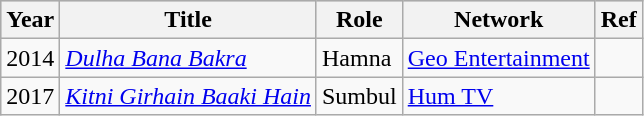<table class="wikitable sortable plainrowheaders">
<tr style="background:#ccc; text-align:center;">
<th scope="col">Year</th>
<th scope="col">Title</th>
<th scope="col">Role</th>
<th scope="col">Network</th>
<th scope="col">Ref</th>
</tr>
<tr>
<td>2014</td>
<td><em><a href='#'>Dulha Bana Bakra</a></em></td>
<td>Hamna</td>
<td><a href='#'>Geo Entertainment</a></td>
<td></td>
</tr>
<tr>
<td>2017</td>
<td><em><a href='#'>Kitni Girhain Baaki Hain</a></em></td>
<td>Sumbul</td>
<td><a href='#'>Hum TV</a></td>
<td></td>
</tr>
</table>
